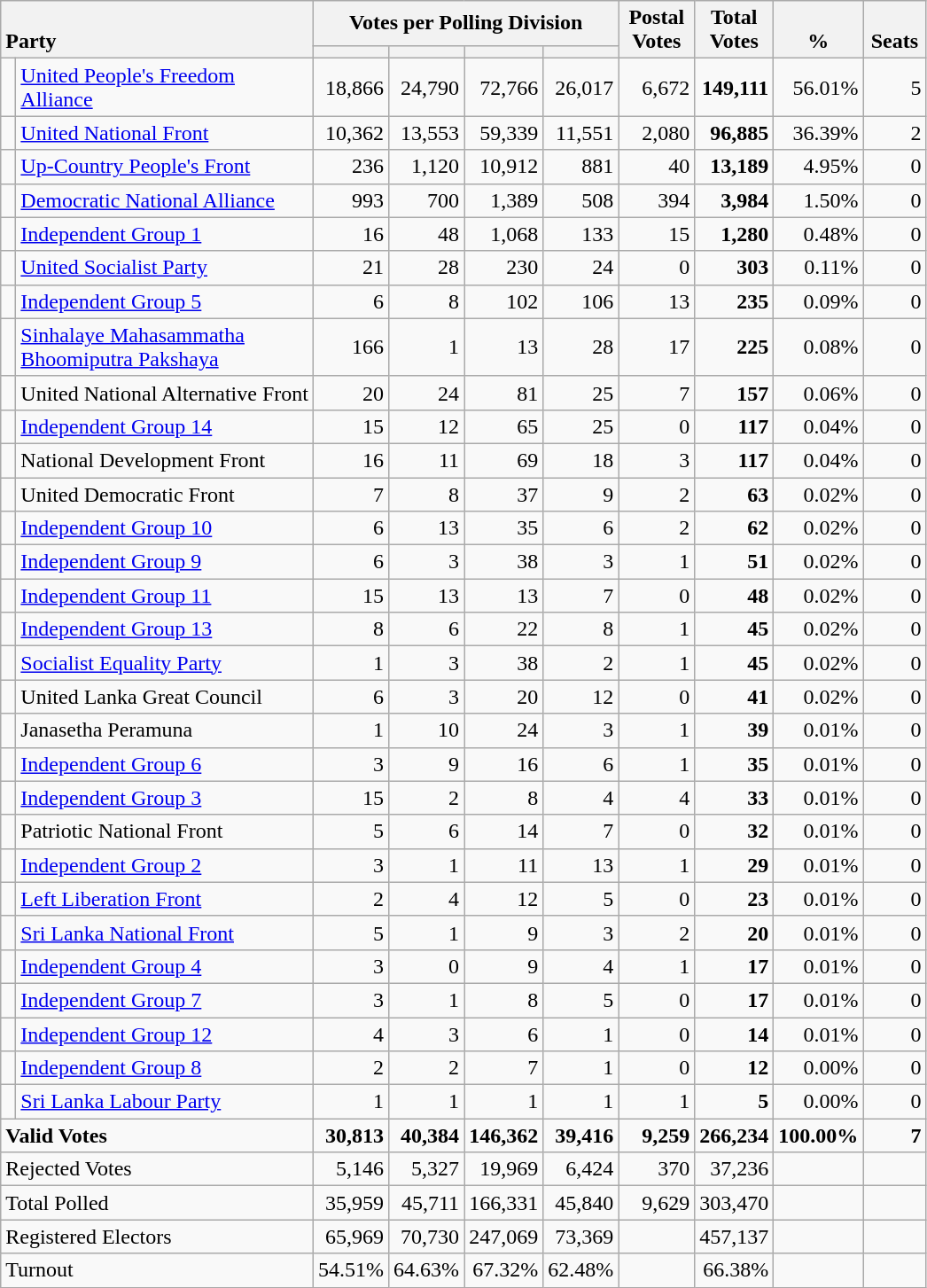<table class="wikitable" border="1" style="text-align:right;">
<tr>
<th style="text-align:left; vertical-align:bottom;" rowspan="2" colspan="2">Party</th>
<th colspan=4>Votes per Polling Division</th>
<th rowspan="2" style="vertical-align:bottom; text-align:center; width:50px;">Postal<br>Votes</th>
<th rowspan="2" style="vertical-align:bottom; text-align:center; width:50px;">Total Votes</th>
<th rowspan="2" style="vertical-align:bottom; text-align:center; width:50px;">%</th>
<th rowspan="2" style="vertical-align:bottom; text-align:center; width:40px;">Seats</th>
</tr>
<tr>
<th></th>
<th></th>
<th></th>
<th></th>
</tr>
<tr>
<td bgcolor=> </td>
<td align=left><a href='#'>United People's Freedom<br>Alliance</a></td>
<td>18,866</td>
<td>24,790</td>
<td>72,766</td>
<td>26,017</td>
<td>6,672</td>
<td><strong>149,111</strong></td>
<td>56.01%</td>
<td>5</td>
</tr>
<tr>
<td bgcolor=> </td>
<td align=left><a href='#'>United National Front</a></td>
<td>10,362</td>
<td>13,553</td>
<td>59,339</td>
<td>11,551</td>
<td>2,080</td>
<td><strong>96,885</strong></td>
<td>36.39%</td>
<td>2</td>
</tr>
<tr>
<td bgcolor=> </td>
<td align=left><a href='#'>Up-Country People's Front</a></td>
<td>236</td>
<td>1,120</td>
<td>10,912</td>
<td>881</td>
<td>40</td>
<td><strong>13,189</strong></td>
<td>4.95%</td>
<td>0</td>
</tr>
<tr>
<td bgcolor=> </td>
<td align=left><a href='#'>Democratic National Alliance</a></td>
<td>993</td>
<td>700</td>
<td>1,389</td>
<td>508</td>
<td>394</td>
<td><strong>3,984</strong></td>
<td>1.50%</td>
<td>0</td>
</tr>
<tr>
<td bgcolor=> </td>
<td align=left><a href='#'>Independent Group 1</a></td>
<td>16</td>
<td>48</td>
<td>1,068</td>
<td>133</td>
<td>15</td>
<td><strong>1,280</strong></td>
<td>0.48%</td>
<td>0</td>
</tr>
<tr>
<td bgcolor=> </td>
<td align=left><a href='#'>United Socialist Party</a></td>
<td>21</td>
<td>28</td>
<td>230</td>
<td>24</td>
<td>0</td>
<td><strong>303</strong></td>
<td>0.11%</td>
<td>0</td>
</tr>
<tr>
<td bgcolor=> </td>
<td align=left><a href='#'>Independent Group 5</a></td>
<td>6</td>
<td>8</td>
<td>102</td>
<td>106</td>
<td>13</td>
<td><strong>235</strong></td>
<td>0.09%</td>
<td>0</td>
</tr>
<tr>
<td bgcolor=> </td>
<td align=left><a href='#'>Sinhalaye Mahasammatha<br>Bhoomiputra Pakshaya</a></td>
<td>166</td>
<td>1</td>
<td>13</td>
<td>28</td>
<td>17</td>
<td><strong>225</strong></td>
<td>0.08%</td>
<td>0</td>
</tr>
<tr>
<td bgcolor=> </td>
<td align=left>United National Alternative Front</td>
<td>20</td>
<td>24</td>
<td>81</td>
<td>25</td>
<td>7</td>
<td><strong>157</strong></td>
<td>0.06%</td>
<td>0</td>
</tr>
<tr>
<td bgcolor=> </td>
<td align=left><a href='#'>Independent Group 14</a></td>
<td>15</td>
<td>12</td>
<td>65</td>
<td>25</td>
<td>0</td>
<td><strong>117</strong></td>
<td>0.04%</td>
<td>0</td>
</tr>
<tr>
<td bgcolor=> </td>
<td align=left>National Development Front</td>
<td>16</td>
<td>11</td>
<td>69</td>
<td>18</td>
<td>3</td>
<td><strong>117</strong></td>
<td>0.04%</td>
<td>0</td>
</tr>
<tr>
<td bgcolor=> </td>
<td align=left>United Democratic Front</td>
<td>7</td>
<td>8</td>
<td>37</td>
<td>9</td>
<td>2</td>
<td><strong>63</strong></td>
<td>0.02%</td>
<td>0</td>
</tr>
<tr>
<td bgcolor=> </td>
<td align=left><a href='#'>Independent Group 10</a></td>
<td>6</td>
<td>13</td>
<td>35</td>
<td>6</td>
<td>2</td>
<td><strong>62</strong></td>
<td>0.02%</td>
<td>0</td>
</tr>
<tr>
<td bgcolor=> </td>
<td align=left><a href='#'>Independent Group 9</a></td>
<td>6</td>
<td>3</td>
<td>38</td>
<td>3</td>
<td>1</td>
<td><strong>51</strong></td>
<td>0.02%</td>
<td>0</td>
</tr>
<tr>
<td bgcolor=> </td>
<td align=left><a href='#'>Independent Group 11</a></td>
<td>15</td>
<td>13</td>
<td>13</td>
<td>7</td>
<td>0</td>
<td><strong>48</strong></td>
<td>0.02%</td>
<td>0</td>
</tr>
<tr>
<td bgcolor=> </td>
<td align=left><a href='#'>Independent Group 13</a></td>
<td>8</td>
<td>6</td>
<td>22</td>
<td>8</td>
<td>1</td>
<td><strong>45</strong></td>
<td>0.02%</td>
<td>0</td>
</tr>
<tr>
<td bgcolor=> </td>
<td align=left><a href='#'>Socialist Equality Party</a></td>
<td>1</td>
<td>3</td>
<td>38</td>
<td>2</td>
<td>1</td>
<td><strong>45</strong></td>
<td>0.02%</td>
<td>0</td>
</tr>
<tr>
<td bgcolor=> </td>
<td align=left>United Lanka Great Council</td>
<td>6</td>
<td>3</td>
<td>20</td>
<td>12</td>
<td>0</td>
<td><strong>41</strong></td>
<td>0.02%</td>
<td>0</td>
</tr>
<tr>
<td bgcolor=> </td>
<td align=left>Janasetha Peramuna</td>
<td>1</td>
<td>10</td>
<td>24</td>
<td>3</td>
<td>1</td>
<td><strong>39</strong></td>
<td>0.01%</td>
<td>0</td>
</tr>
<tr>
<td bgcolor=> </td>
<td align=left><a href='#'>Independent Group 6</a></td>
<td>3</td>
<td>9</td>
<td>16</td>
<td>6</td>
<td>1</td>
<td><strong>35</strong></td>
<td>0.01%</td>
<td>0</td>
</tr>
<tr>
<td bgcolor=> </td>
<td align=left><a href='#'>Independent Group 3</a></td>
<td>15</td>
<td>2</td>
<td>8</td>
<td>4</td>
<td>4</td>
<td><strong>33</strong></td>
<td>0.01%</td>
<td>0</td>
</tr>
<tr>
<td bgcolor=> </td>
<td align=left>Patriotic National Front</td>
<td>5</td>
<td>6</td>
<td>14</td>
<td>7</td>
<td>0</td>
<td><strong>32</strong></td>
<td>0.01%</td>
<td>0</td>
</tr>
<tr>
<td bgcolor=> </td>
<td align=left><a href='#'>Independent Group 2</a></td>
<td>3</td>
<td>1</td>
<td>11</td>
<td>13</td>
<td>1</td>
<td><strong>29</strong></td>
<td>0.01%</td>
<td>0</td>
</tr>
<tr>
<td bgcolor=> </td>
<td align=left><a href='#'>Left Liberation Front</a></td>
<td>2</td>
<td>4</td>
<td>12</td>
<td>5</td>
<td>0</td>
<td><strong>23</strong></td>
<td>0.01%</td>
<td>0</td>
</tr>
<tr>
<td bgcolor=> </td>
<td align=left><a href='#'>Sri Lanka National Front</a></td>
<td>5</td>
<td>1</td>
<td>9</td>
<td>3</td>
<td>2</td>
<td><strong>20</strong></td>
<td>0.01%</td>
<td>0</td>
</tr>
<tr>
<td bgcolor=> </td>
<td align=left><a href='#'>Independent Group 4</a></td>
<td>3</td>
<td>0</td>
<td>9</td>
<td>4</td>
<td>1</td>
<td><strong>17</strong></td>
<td>0.01%</td>
<td>0</td>
</tr>
<tr>
<td bgcolor=> </td>
<td align=left><a href='#'>Independent Group 7</a></td>
<td>3</td>
<td>1</td>
<td>8</td>
<td>5</td>
<td>0</td>
<td><strong>17</strong></td>
<td>0.01%</td>
<td>0</td>
</tr>
<tr>
<td bgcolor=> </td>
<td align=left><a href='#'>Independent Group 12</a></td>
<td>4</td>
<td>3</td>
<td>6</td>
<td>1</td>
<td>0</td>
<td><strong>14</strong></td>
<td>0.01%</td>
<td>0</td>
</tr>
<tr>
<td bgcolor=> </td>
<td align=left><a href='#'>Independent Group 8</a></td>
<td>2</td>
<td>2</td>
<td>7</td>
<td>1</td>
<td>0</td>
<td><strong>12</strong></td>
<td>0.00%</td>
<td>0</td>
</tr>
<tr>
<td bgcolor=> </td>
<td align=left><a href='#'>Sri Lanka Labour Party</a></td>
<td>1</td>
<td>1</td>
<td>1</td>
<td>1</td>
<td>1</td>
<td><strong>5</strong></td>
<td>0.00%</td>
<td>0</td>
</tr>
<tr>
<td align=left colspan="2"><strong>Valid Votes</strong></td>
<td><strong>30,813</strong></td>
<td><strong>40,384</strong></td>
<td><strong>146,362</strong></td>
<td><strong>39,416</strong></td>
<td><strong>9,259</strong></td>
<td><strong>266,234</strong></td>
<td><strong>100.00%</strong></td>
<td><strong>7</strong></td>
</tr>
<tr>
<td align=left colspan="2">Rejected Votes</td>
<td>5,146</td>
<td>5,327</td>
<td>19,969</td>
<td>6,424</td>
<td>370</td>
<td>37,236</td>
<td></td>
<td></td>
</tr>
<tr>
<td align=left colspan="2">Total Polled</td>
<td>35,959</td>
<td>45,711</td>
<td>166,331</td>
<td>45,840</td>
<td>9,629</td>
<td>303,470</td>
<td></td>
<td></td>
</tr>
<tr>
<td align=left colspan="2">Registered Electors</td>
<td>65,969</td>
<td>70,730</td>
<td>247,069</td>
<td>73,369</td>
<td></td>
<td>457,137</td>
<td></td>
<td></td>
</tr>
<tr>
<td align=left colspan="2">Turnout</td>
<td>54.51%</td>
<td>64.63%</td>
<td>67.32%</td>
<td>62.48%</td>
<td></td>
<td>66.38%</td>
<td></td>
<td></td>
</tr>
</table>
